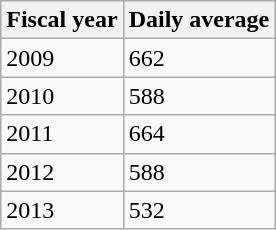<table class="wikitable">
<tr>
<th>Fiscal year</th>
<th>Daily average</th>
</tr>
<tr>
<td>2009</td>
<td>662</td>
</tr>
<tr>
<td>2010</td>
<td>588</td>
</tr>
<tr>
<td>2011</td>
<td>664</td>
</tr>
<tr>
<td>2012</td>
<td>588</td>
</tr>
<tr>
<td>2013</td>
<td>532</td>
</tr>
</table>
